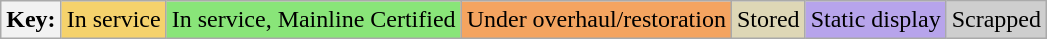<table class="wikitable">
<tr>
<th>Key:</th>
<td bgcolor=#F5D26C>In service</td>
<td bgcolor=#89E579>In service, Mainline Certified</td>
<td bgcolor=#f4a460>Under overhaul/restoration</td>
<td bgcolor=#DED7B6>Stored</td>
<td bgcolor=#B7A4EB>Static display</td>
<td bgcolor=#cecece>Scrapped</td>
</tr>
</table>
